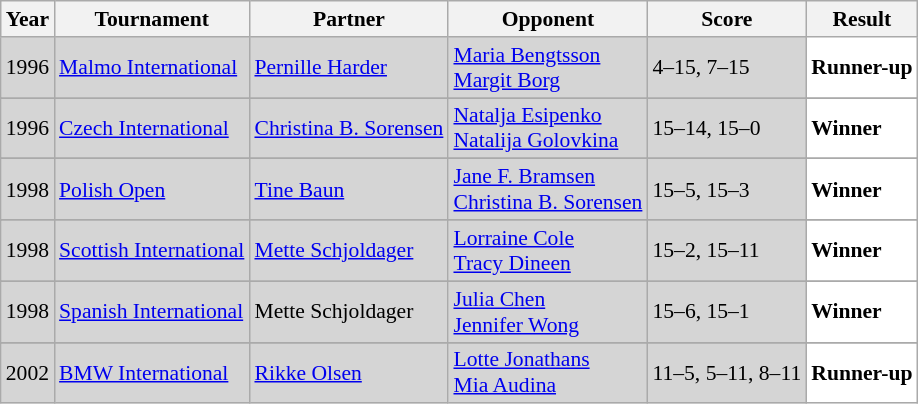<table class="sortable wikitable" style="font-size: 90%;">
<tr>
<th>Year</th>
<th>Tournament</th>
<th>Partner</th>
<th>Opponent</th>
<th>Score</th>
<th>Result</th>
</tr>
<tr style="background:#D5D5D5">
<td align="center">1996</td>
<td align="left"><a href='#'>Malmo International</a></td>
<td align="left"> <a href='#'>Pernille Harder</a></td>
<td align="left"> <a href='#'>Maria Bengtsson</a> <br>  <a href='#'>Margit Borg</a></td>
<td align="left">4–15, 7–15</td>
<td style="text-align:left; background:white"> <strong>Runner-up</strong></td>
</tr>
<tr>
</tr>
<tr style="background:#D5D5D5">
<td align="center">1996</td>
<td align="left"><a href='#'>Czech International</a></td>
<td align="left"> <a href='#'>Christina B. Sorensen</a></td>
<td align="left"> <a href='#'>Natalja Esipenko</a> <br>  <a href='#'>Natalija Golovkina</a></td>
<td align="left">15–14, 15–0</td>
<td style="text-align:left; background:white"> <strong>Winner</strong></td>
</tr>
<tr>
</tr>
<tr style="background:#D5D5D5">
<td align="center">1998</td>
<td align="left"><a href='#'>Polish Open</a></td>
<td align="left"> <a href='#'>Tine Baun</a></td>
<td align="left"> <a href='#'>Jane F. Bramsen</a> <br>  <a href='#'>Christina B. Sorensen</a></td>
<td align="left">15–5, 15–3</td>
<td style="text-align:left; background:white"> <strong>Winner</strong></td>
</tr>
<tr>
</tr>
<tr style="background:#D5D5D5">
<td align="center">1998</td>
<td align="left"><a href='#'>Scottish International</a></td>
<td align="left"> <a href='#'>Mette Schjoldager</a></td>
<td align="left"> <a href='#'>Lorraine Cole</a> <br>  <a href='#'>Tracy Dineen</a></td>
<td align="left">15–2, 15–11</td>
<td style="text-align:left; background:white"> <strong>Winner</strong></td>
</tr>
<tr>
</tr>
<tr style="background:#D5D5D5">
<td align="center">1998</td>
<td align="left"><a href='#'>Spanish International</a></td>
<td align="left"> Mette Schjoldager</td>
<td align="left"> <a href='#'>Julia Chen</a> <br>  <a href='#'>Jennifer Wong</a></td>
<td align="left">15–6, 15–1</td>
<td style="text-align:left; background:white"> <strong>Winner</strong></td>
</tr>
<tr>
</tr>
<tr style="background:#D5D5D5">
<td align="center">2002</td>
<td align="left"><a href='#'>BMW International</a></td>
<td align="left"> <a href='#'>Rikke Olsen</a></td>
<td align="left"> <a href='#'>Lotte Jonathans</a> <br>  <a href='#'>Mia Audina</a></td>
<td align="left">11–5, 5–11, 8–11</td>
<td style="text-align:left; background:white"> <strong>Runner-up</strong></td>
</tr>
</table>
